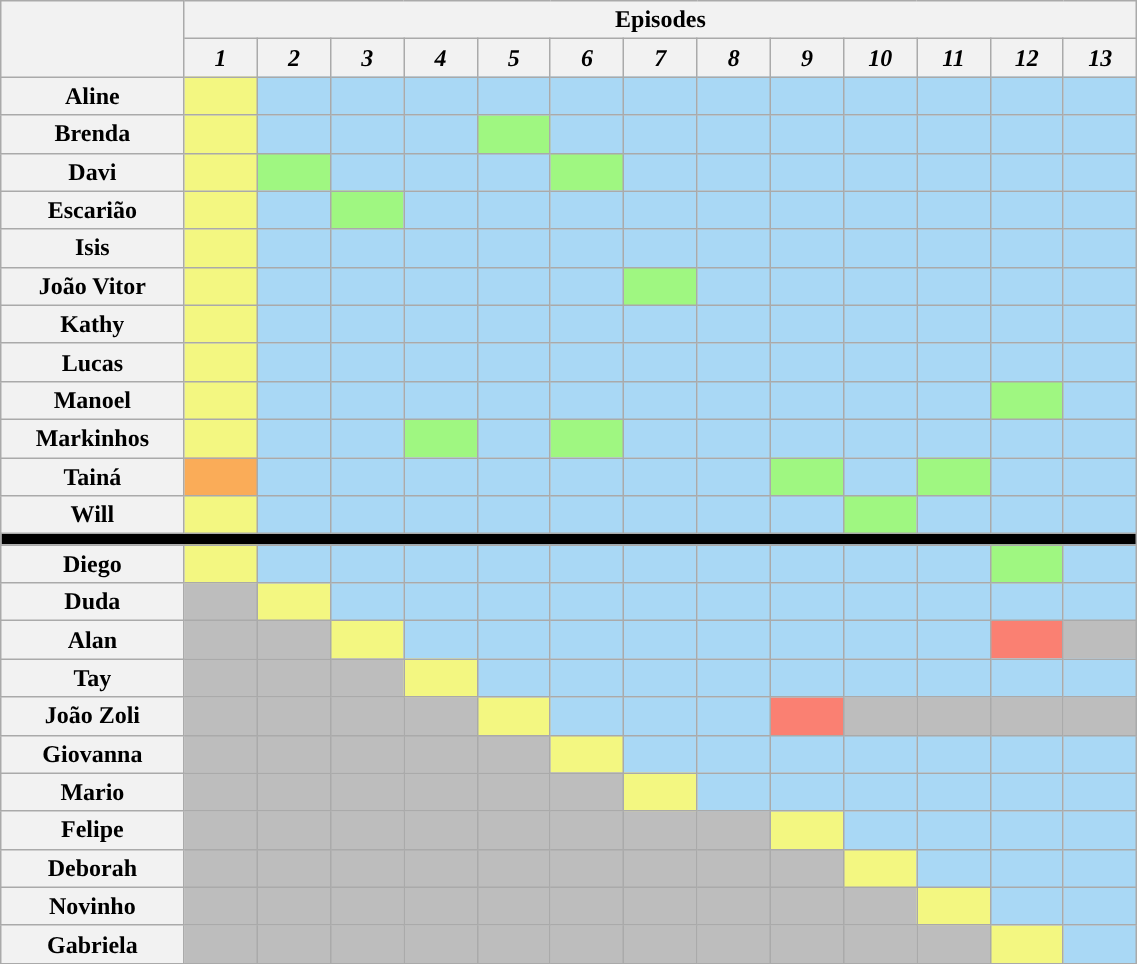<table class="wikitable" style="text-align:center; font-size:100%; width: 60%">
<tr>
<th rowspan="02" width="15%"></th>
<th colspan="13">Episodes</th>
</tr>
<tr>
<th width="6%"><em>1</em></th>
<th width="6%"><em>2</em></th>
<th width="6%"><em>3</em></th>
<th width="6%"><em>4</em></th>
<th width="6%"><em>5</em></th>
<th width="6%"><em>6</em></th>
<th width="6%"><em>7</em></th>
<th width="6%"><em>8</em></th>
<th width="6%"><em>9</em></th>
<th width="6%"><em>10</em></th>
<th width="6%"><em>11</em></th>
<th width="6%"><em>12</em></th>
<th width="6%"><em>13</em></th>
</tr>
<tr>
<th>Aline</th>
<td bgcolor="F3F781"></td>
<td bgcolor="A9D8F5"></td>
<td bgcolor="A9D8F5"></td>
<td bgcolor="A9D8F5"></td>
<td bgcolor="A9D8F5"></td>
<td bgcolor="A9D8F5"></td>
<td bgcolor="A9D8F5"></td>
<td bgcolor="A9D8F5"></td>
<td bgcolor="A9D8F5"></td>
<td bgcolor="A9D8F5"></td>
<td bgcolor="A9D8F5"></td>
<td bgcolor="A9D8F5"></td>
<td bgcolor="A9D8F5"></td>
</tr>
<tr>
<th>Brenda</th>
<td bgcolor="F3F781"></td>
<td bgcolor="A9D8F5"></td>
<td bgcolor="A9D8F5"></td>
<td bgcolor="A9D8F5"></td>
<td bgcolor="9FF781"></td>
<td bgcolor="A9D8F5"></td>
<td bgcolor="A9D8F5"></td>
<td bgcolor="A9D8F5"></td>
<td bgcolor="A9D8F5"></td>
<td bgcolor="A9D8F5"></td>
<td bgcolor="A9D8F5"></td>
<td bgcolor="A9D8F5"></td>
<td bgcolor="A9D8F5"></td>
</tr>
<tr>
<th>Davi</th>
<td bgcolor="F3F781"></td>
<td bgcolor="9FF781"></td>
<td bgcolor="A9D8F5"></td>
<td bgcolor="A9D8F5"></td>
<td bgcolor="A9D8F5"></td>
<td bgcolor="9FF781"></td>
<td bgcolor="A9D8F5"></td>
<td bgcolor="A9D8F5"></td>
<td bgcolor="A9D8F5"></td>
<td bgcolor="A9D8F5"></td>
<td bgcolor="A9D8F5"></td>
<td bgcolor="A9D8F5"></td>
<td bgcolor="A9D8F5"></td>
</tr>
<tr>
<th>Escarião</th>
<td bgcolor="F3F781"></td>
<td bgcolor="A9D8F5"></td>
<td bgcolor="9FF781"></td>
<td bgcolor="A9D8F5"></td>
<td bgcolor="A9D8F5"></td>
<td bgcolor="A9D8F5"></td>
<td bgcolor="A9D8F5"></td>
<td bgcolor="A9D8F5"></td>
<td bgcolor="A9D8F5"></td>
<td bgcolor="A9D8F5"></td>
<td bgcolor="A9D8F5"></td>
<td bgcolor="A9D8F5"></td>
<td bgcolor="A9D8F5"></td>
</tr>
<tr>
<th>Isis</th>
<td bgcolor="F3F781"></td>
<td bgcolor="A9D8F5"></td>
<td bgcolor="A9D8F5"></td>
<td bgcolor="A9D8F5"></td>
<td bgcolor="A9D8F5"></td>
<td bgcolor="A9D8F5"></td>
<td bgcolor="A9D8F5"></td>
<td bgcolor="A9D8F5"></td>
<td bgcolor="A9D8F5"></td>
<td bgcolor="A9D8F5"></td>
<td bgcolor="A9D8F5"></td>
<td bgcolor="A9D8F5"></td>
<td bgcolor="A9D8F5"></td>
</tr>
<tr>
<th>João Vitor</th>
<td bgcolor="F3F781"></td>
<td bgcolor="A9D8F5"></td>
<td bgcolor="A9D8F5"></td>
<td bgcolor="A9D8F5"></td>
<td bgcolor="A9D8F5"></td>
<td bgcolor="A9D8F5"></td>
<td bgcolor="9FF781"></td>
<td bgcolor="A9D8F5"></td>
<td bgcolor="A9D8F5"></td>
<td bgcolor="A9D8F5"></td>
<td bgcolor="A9D8F5"></td>
<td bgcolor="A9D8F5"></td>
<td bgcolor="A9D8F5"></td>
</tr>
<tr>
<th>Kathy</th>
<td bgcolor="F3F781"></td>
<td bgcolor="A9D8F5"></td>
<td bgcolor="A9D8F5"></td>
<td bgcolor="A9D8F5"></td>
<td bgcolor="A9D8F5"></td>
<td bgcolor="A9D8F5"></td>
<td bgcolor="A9D8F5"></td>
<td bgcolor="A9D8F5"></td>
<td bgcolor="A9D8F5"></td>
<td bgcolor="A9D8F5"></td>
<td bgcolor="A9D8F5"></td>
<td bgcolor="A9D8F5"></td>
<td bgcolor="A9D8F5"></td>
</tr>
<tr>
<th>Lucas</th>
<td bgcolor="F3F781"></td>
<td bgcolor="A9D8F5"></td>
<td bgcolor="A9D8F5"></td>
<td bgcolor="A9D8F5"></td>
<td bgcolor="A9D8F5"></td>
<td bgcolor="A9D8F5"></td>
<td bgcolor="A9D8F5"></td>
<td bgcolor="A9D8F5"></td>
<td bgcolor="A9D8F5"></td>
<td bgcolor="A9D8F5"></td>
<td bgcolor="A9D8F5"></td>
<td bgcolor="A9D8F5"></td>
<td bgcolor="A9D8F5"></td>
</tr>
<tr>
<th>Manoel</th>
<td bgcolor="F3F781"></td>
<td bgcolor="A9D8F5"></td>
<td bgcolor="A9D8F5"></td>
<td bgcolor="A9D8F5"></td>
<td bgcolor="A9D8F5"></td>
<td bgcolor="A9D8F5"></td>
<td bgcolor="A9D8F5"></td>
<td bgcolor="A9D8F5"></td>
<td bgcolor="A9D8F5"></td>
<td bgcolor="A9D8F5"></td>
<td bgcolor="A9D8F5"></td>
<td bgcolor="9FF781"></td>
<td bgcolor="A9D8F5"></td>
</tr>
<tr>
<th>Markinhos</th>
<td bgcolor="F3F781"></td>
<td bgcolor="A9D8F5"></td>
<td bgcolor="A9D8F5"></td>
<td bgcolor="9FF781"></td>
<td bgcolor="A9D8F5"></td>
<td bgcolor="9FF781"></td>
<td bgcolor="A9D8F5"></td>
<td bgcolor="A9D8F5"></td>
<td bgcolor="A9D8F5"></td>
<td bgcolor="A9D8F5"></td>
<td bgcolor="A9D8F5"></td>
<td bgcolor="A9D8F5"></td>
<td bgcolor="A9D8F5"></td>
</tr>
<tr>
<th>Tainá</th>
<td bgcolor="FAAC58"></td>
<td bgcolor="A9D8F5"></td>
<td bgcolor="A9D8F5"></td>
<td bgcolor="A9D8F5"></td>
<td bgcolor="A9D8F5"></td>
<td bgcolor="A9D8F5"></td>
<td bgcolor="A9D8F5"></td>
<td bgcolor="A9D8F5"></td>
<td bgcolor="9FF781"></td>
<td bgcolor="A9D8F5"></td>
<td bgcolor="9FF781"></td>
<td bgcolor="A9D8F5"></td>
<td bgcolor="A9D8F5"></td>
</tr>
<tr>
<th>Will</th>
<td bgcolor="F3F781"></td>
<td bgcolor="A9D8F5"></td>
<td bgcolor="A9D8F5"></td>
<td bgcolor="A9D8F5"></td>
<td bgcolor="A9D8F5"></td>
<td bgcolor="A9D8F5"></td>
<td bgcolor="A9D8F5"></td>
<td bgcolor="A9D8F5"></td>
<td bgcolor="A9D8F5"></td>
<td bgcolor="9FF781"></td>
<td bgcolor="A9D8F5"></td>
<td bgcolor="A9D8F5"></td>
<td bgcolor="A9D8F5"></td>
</tr>
<tr>
<td colspan="14" bgcolor="000000"></td>
</tr>
<tr>
<th>Diego</th>
<td bgcolor="F3F781"></td>
<td bgcolor="A9D8F5"></td>
<td bgcolor="A9D8F5"></td>
<td bgcolor="A9D8F5"></td>
<td bgcolor="A9D8F5"></td>
<td bgcolor="A9D8F5"></td>
<td bgcolor="A9D8F5"></td>
<td bgcolor="A9D8F5"></td>
<td bgcolor="A9D8F5"></td>
<td bgcolor="A9D8F5"></td>
<td bgcolor="A9D8F5"></td>
<td bgcolor="9FF781"></td>
<td bgcolor="A9D8F5"></td>
</tr>
<tr>
<th>Duda</th>
<td bgcolor="BDBDBD"></td>
<td bgcolor="F3F781"></td>
<td bgcolor="A9D8F5"></td>
<td bgcolor="A9D8F5"></td>
<td bgcolor="A9D8F5"></td>
<td bgcolor="A9D8F5"></td>
<td bgcolor="A9D8F5"></td>
<td bgcolor="A9D8F5"></td>
<td bgcolor="A9D8F5"></td>
<td bgcolor="A9D8F5"></td>
<td bgcolor="A9D8F5"></td>
<td bgcolor="A9D8F5"></td>
<td bgcolor="A9D8F5"></td>
</tr>
<tr>
<th>Alan</th>
<td bgcolor="BDBDBD"></td>
<td bgcolor="BDBDBD"></td>
<td bgcolor="F3F781"></td>
<td bgcolor="A9D8F5"></td>
<td bgcolor="A9D8F5"></td>
<td bgcolor="A9D8F5"></td>
<td bgcolor="A9D8F5"></td>
<td bgcolor="A9D8F5"></td>
<td bgcolor="A9D8F5"></td>
<td bgcolor="A9D8F5"></td>
<td bgcolor="A9D8F5"></td>
<td bgcolor="FA8072"></td>
<td bgcolor="BDBDBD"></td>
</tr>
<tr>
<th>Tay</th>
<td bgcolor="BDBDBD"></td>
<td bgcolor="BDBDBD"></td>
<td bgcolor="BDBDBD"></td>
<td bgcolor="F3F781"></td>
<td bgcolor="A9D8F5"></td>
<td bgcolor="A9D8F5"></td>
<td bgcolor="A9D8F5"></td>
<td bgcolor="A9D8F5"></td>
<td bgcolor="A9D8F5"></td>
<td bgcolor="A9D8F5"></td>
<td bgcolor="A9D8F5"></td>
<td bgcolor="A9D8F5"></td>
<td bgcolor="A9D8F5"></td>
</tr>
<tr>
<th>João Zoli</th>
<td bgcolor="BDBDBD"></td>
<td bgcolor="BDBDBD"></td>
<td bgcolor="BDBDBD"></td>
<td bgcolor="BDBDBD"></td>
<td bgcolor="F3F781"></td>
<td bgcolor="A9D8F5"></td>
<td bgcolor="A9D8F5"></td>
<td bgcolor="A9D8F5"></td>
<td bgcolor="FA8072"></td>
<td bgcolor="BDBDBD"></td>
<td bgcolor="BDBDBD"></td>
<td bgcolor="BDBDBD"></td>
<td bgcolor="BDBDBD"></td>
</tr>
<tr>
<th>Giovanna</th>
<td bgcolor="BDBDBD"></td>
<td bgcolor="BDBDBD"></td>
<td bgcolor="BDBDBD"></td>
<td bgcolor="BDBDBD"></td>
<td bgcolor="BDBDBD"></td>
<td bgcolor="F3F781"></td>
<td bgcolor="A9D8F5"></td>
<td bgcolor="A9D8F5"></td>
<td bgcolor="A9D8F5"></td>
<td bgcolor="A9D8F5"></td>
<td bgcolor="A9D8F5"></td>
<td bgcolor="A9D8F5"></td>
<td bgcolor="A9D8F5"></td>
</tr>
<tr>
<th>Mario</th>
<td bgcolor="BDBDBD"></td>
<td bgcolor="BDBDBD"></td>
<td bgcolor="BDBDBD"></td>
<td bgcolor="BDBDBD"></td>
<td bgcolor="BDBDBD"></td>
<td bgcolor="BDBDBD"></td>
<td bgcolor="F3F781"></td>
<td bgcolor="A9D8F5"></td>
<td bgcolor="A9D8F5"></td>
<td bgcolor="A9D8F5"></td>
<td bgcolor="A9D8F5"></td>
<td bgcolor="A9D8F5"></td>
<td bgcolor="A9D8F5"></td>
</tr>
<tr>
<th>Felipe</th>
<td bgcolor="BDBDBD"></td>
<td bgcolor="BDBDBD"></td>
<td bgcolor="BDBDBD"></td>
<td bgcolor="BDBDBD"></td>
<td bgcolor="BDBDBD"></td>
<td bgcolor="BDBDBD"></td>
<td bgcolor="BDBDBD"></td>
<td bgcolor="BDBDBD"></td>
<td bgcolor="F3F781"></td>
<td bgcolor="A9D8F5"></td>
<td bgcolor="A9D8F5"></td>
<td bgcolor="A9D8F5"></td>
<td bgcolor="A9D8F5"></td>
</tr>
<tr>
<th>Deborah</th>
<td bgcolor="BDBDBD"></td>
<td bgcolor="BDBDBD"></td>
<td bgcolor="BDBDBD"></td>
<td bgcolor="BDBDBD"></td>
<td bgcolor="BDBDBD"></td>
<td bgcolor="BDBDBD"></td>
<td bgcolor="BDBDBD"></td>
<td bgcolor="BDBDBD"></td>
<td bgcolor="BDBDBD"></td>
<td bgcolor="F3F781"></td>
<td bgcolor="A9D8F5"></td>
<td bgcolor="A9D8F5"></td>
<td bgcolor="A9D8F5"></td>
</tr>
<tr>
<th>Novinho</th>
<td bgcolor="BDBDBD"></td>
<td bgcolor="BDBDBD"></td>
<td bgcolor="BDBDBD"></td>
<td bgcolor="BDBDBD"></td>
<td bgcolor="BDBDBD"></td>
<td bgcolor="BDBDBD"></td>
<td bgcolor="BDBDBD"></td>
<td bgcolor="BDBDBD"></td>
<td bgcolor="BDBDBD"></td>
<td bgcolor="BDBDBD"></td>
<td bgcolor="F3F781"></td>
<td bgcolor="A9D8F5"></td>
<td bgcolor="A9D8F5"></td>
</tr>
<tr>
<th>Gabriela</th>
<td bgcolor="BDBDBD"></td>
<td bgcolor="BDBDBD"></td>
<td bgcolor="BDBDBD"></td>
<td bgcolor="BDBDBD"></td>
<td bgcolor="BDBDBD"></td>
<td bgcolor="BDBDBD"></td>
<td bgcolor="BDBDBD"></td>
<td bgcolor="BDBDBD"></td>
<td bgcolor="BDBDBD"></td>
<td bgcolor="BDBDBD"></td>
<td bgcolor="BDBDBD"></td>
<td bgcolor="F3F781"></td>
<td bgcolor="A9D8F5"></td>
</tr>
<tr>
</tr>
</table>
